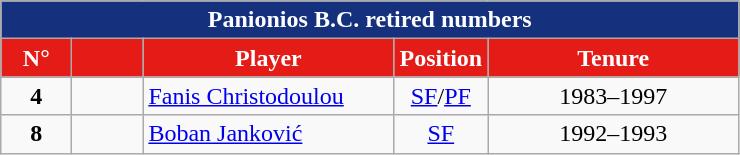<table class="wikitable sortable" style="text-align:center">
<tr>
<td colspan="6" style="background:#15317E; color:white;"><strong>Panionios B.C. retired numbers</strong></td>
</tr>
<tr>
<th style="width:40px; background:#E41B17; color:white;">N°</th>
<th style="width:40px; background:#E41B17; color:white;"></th>
<th style="width:160px; background:#E41B17; color:white;">Player</th>
<th style="width:40px; background:#E41B17; color:white;">Position</th>
<th style="width:160px; background:#E41B17; color:white;">Tenure</th>
</tr>
<tr>
<td><strong>4</strong></td>
<td></td>
<td style="text-align:left;"><a href='#'>Fanis Christodoulou</a></td>
<td><a href='#'>SF</a>/<a href='#'>PF</a></td>
<td>1983–1997</td>
</tr>
<tr>
<td><strong>8</strong></td>
<td></td>
<td style="text-align:left;"><a href='#'>Boban Janković</a></td>
<td><a href='#'>SF</a></td>
<td>1992–1993</td>
</tr>
</table>
